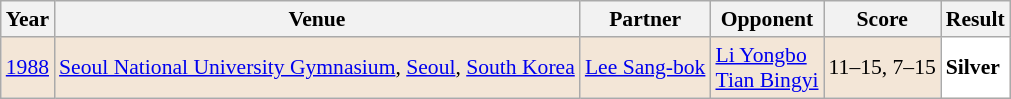<table class="sortable wikitable" style="font-size: 90%;">
<tr>
<th>Year</th>
<th>Venue</th>
<th>Partner</th>
<th>Opponent</th>
<th>Score</th>
<th>Result</th>
</tr>
<tr style="background:#F3E6D7">
<td align="center"><a href='#'>1988</a></td>
<td align="left"><a href='#'>Seoul National University Gymnasium</a>, <a href='#'>Seoul</a>, <a href='#'>South Korea</a></td>
<td align="left"> <a href='#'>Lee Sang-bok</a></td>
<td align="left"> <a href='#'>Li Yongbo</a><br> <a href='#'>Tian Bingyi</a></td>
<td align="left">11–15, 7–15</td>
<td style="text-align:left; background: white"> <strong>Silver</strong></td>
</tr>
</table>
